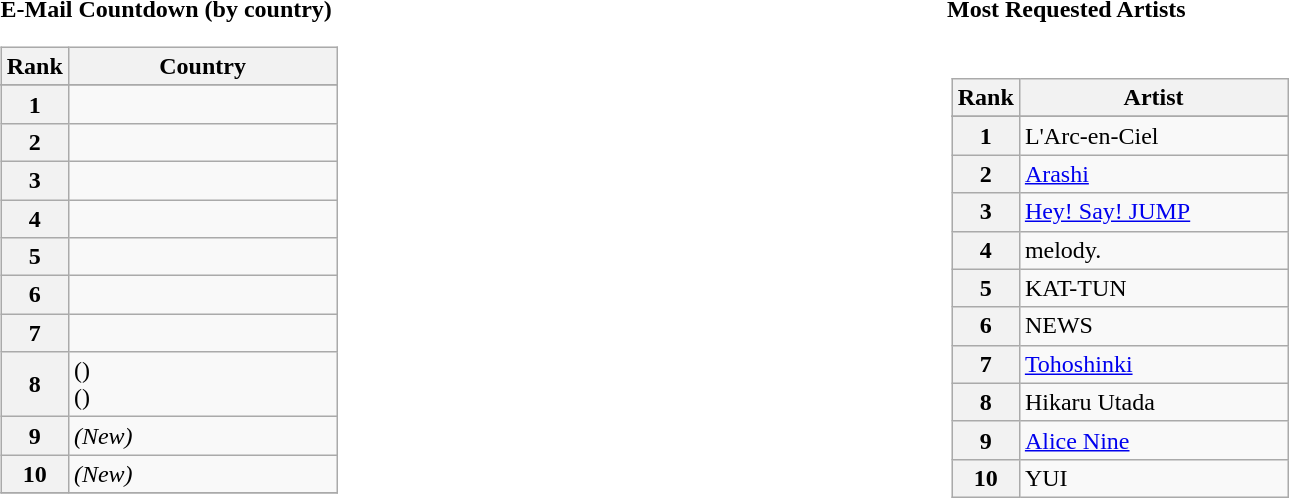<table width=100%>
<tr valign ="top">
<td width=50%><br><strong>E-Mail Countdown (by country)</strong><table class="wikitable">
<tr>
<th style="width: 20%">Rank</th>
<th style="width: 90%">Country</th>
</tr>
<tr>
</tr>
<tr>
<th align="left">1</th>
<td align="left"></td>
</tr>
<tr>
<th align="left">2</th>
<td align="left"></td>
</tr>
<tr>
<th align="left">3</th>
<td align="left"></td>
</tr>
<tr>
<th align="left">4</th>
<td align="left"></td>
</tr>
<tr>
<th align="left">5</th>
<td align="left"></td>
</tr>
<tr>
<th align="left">6</th>
<td align="left"></td>
</tr>
<tr>
<th align="left">7</th>
<td align="left"></td>
</tr>
<tr>
<th align="left">8</th>
<td align="left"> ()<br> ()</td>
</tr>
<tr>
<th align="left">9</th>
<td align="left"> <em>(New)</em></td>
</tr>
<tr>
<th align="left">10</th>
<td align="left"> <em>(New)</em></td>
</tr>
<tr>
</tr>
</table>
</td>
<td><br><strong>Most Requested Artists</strong><table width=100%>
<tr valign ="top">
<td width=50%><br><table class="wikitable">
<tr>
<th style="width: 20%">Rank</th>
<th style="width: 90%">Artist</th>
</tr>
<tr>
</tr>
<tr>
<th align="left">1</th>
<td align="left">L'Arc-en-Ciel</td>
</tr>
<tr>
<th align="left">2</th>
<td align="left"><a href='#'>Arashi</a></td>
</tr>
<tr>
<th align="left">3</th>
<td align="left"><a href='#'>Hey! Say! JUMP</a></td>
</tr>
<tr>
<th align="left">4</th>
<td align="left">melody.</td>
</tr>
<tr>
<th align="left">5</th>
<td align="left">KAT-TUN</td>
</tr>
<tr>
<th align="left">6</th>
<td align="left">NEWS</td>
</tr>
<tr>
<th align="left">7</th>
<td align="left"><a href='#'>Tohoshinki</a></td>
</tr>
<tr>
<th align="left">8</th>
<td align="left">Hikaru Utada</td>
</tr>
<tr>
<th align="left">9</th>
<td align="left"><a href='#'>Alice Nine</a></td>
</tr>
<tr>
<th align="left">10</th>
<td align="left">YUI</td>
</tr>
</table>
</td>
</tr>
</table>
</td>
</tr>
</table>
